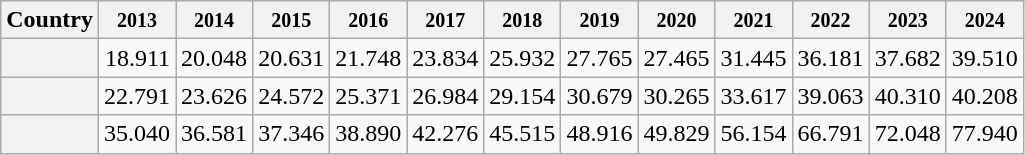<table class="wikitable sortable" style="text-align: right">
<tr>
<th>Country</th>
<th data-sort-type="number"><small>2013</small></th>
<th data-sort-type="number"><small>2014</small></th>
<th data-sort-type="number"><small>2015</small></th>
<th data-sort-type="number"><small>2016</small></th>
<th data-sort-type="number"><small>2017</small></th>
<th data-sort-type="number"><small>2018</small></th>
<th data-sort-type="number"><small>2019</small></th>
<th data-sort-type="number"><small>2020</small></th>
<th data-sort-type="number"><small>2021</small></th>
<th data-sort-type="number"><small>2022</small></th>
<th data-sort-type="number"><small>2023</small></th>
<th data-sort-type="number"><small>2024</small></th>
</tr>
<tr>
<th style="text-align:left;"></th>
<td>18.911</td>
<td>20.048</td>
<td>20.631</td>
<td>21.748</td>
<td>23.834</td>
<td>25.932</td>
<td>27.765</td>
<td>27.465</td>
<td>31.445</td>
<td>36.181</td>
<td>37.682</td>
<td>39.510</td>
</tr>
<tr>
<th style="text-align:left;"></th>
<td>22.791</td>
<td>23.626</td>
<td>24.572</td>
<td>25.371</td>
<td>26.984</td>
<td>29.154</td>
<td>30.679</td>
<td>30.265</td>
<td>33.617</td>
<td>39.063</td>
<td>40.310</td>
<td>40.208</td>
</tr>
<tr>
<th style="text-align:left;"></th>
<td>35.040</td>
<td>36.581</td>
<td>37.346</td>
<td>38.890</td>
<td>42.276</td>
<td>45.515</td>
<td>48.916</td>
<td>49.829</td>
<td>56.154</td>
<td>66.791</td>
<td>72.048</td>
<td>77.940</td>
</tr>
</table>
